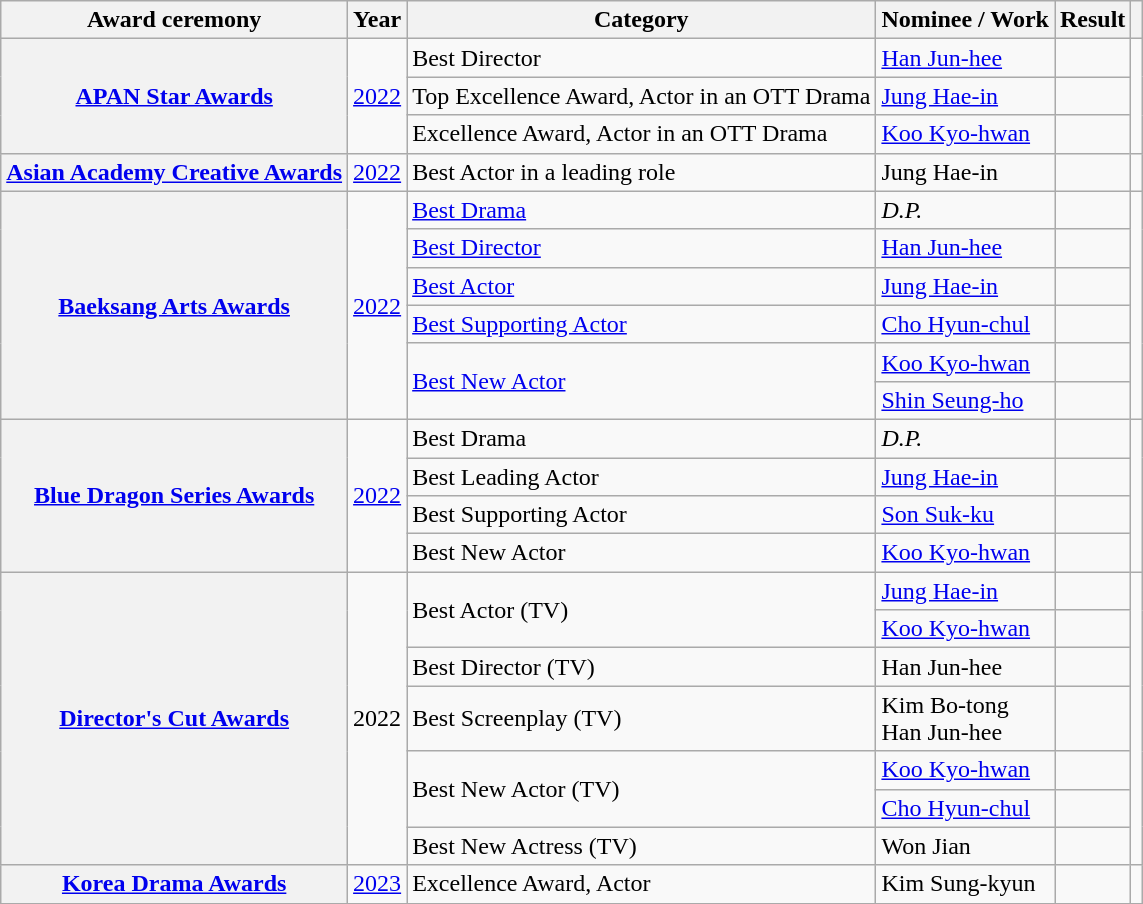<table class="wikitable plainrowheaders sortable">
<tr>
<th scope="col">Award ceremony</th>
<th scope="col">Year</th>
<th scope="col">Category</th>
<th scope="col">Nominee / Work</th>
<th scope="col">Result</th>
<th scope="col" class="unsortable"></th>
</tr>
<tr>
<th scope="row"  rowspan="3"><a href='#'>APAN Star Awards</a></th>
<td rowspan="3"><a href='#'>2022</a></td>
<td>Best Director</td>
<td><a href='#'>Han Jun-hee</a></td>
<td></td>
<td rowspan="3"></td>
</tr>
<tr>
<td>Top Excellence Award, Actor in an OTT Drama</td>
<td><a href='#'>Jung Hae-in</a></td>
<td></td>
</tr>
<tr>
<td>Excellence Award, Actor in an OTT Drama</td>
<td><a href='#'>Koo Kyo-hwan</a></td>
<td></td>
</tr>
<tr>
<th scope="row" rowspan="1"><a href='#'>Asian Academy Creative Awards</a></th>
<td rowspan=1><a href='#'>2022</a></td>
<td>Best Actor in a leading role</td>
<td rowspan=1>Jung Hae-in</td>
<td></td>
<td></td>
</tr>
<tr>
<th scope="row" rowspan="6"><a href='#'>Baeksang Arts Awards</a></th>
<td rowspan="6"><a href='#'>2022</a></td>
<td><a href='#'>Best Drama</a></td>
<td><em>D.P.</em></td>
<td></td>
<td rowspan=6></td>
</tr>
<tr>
<td><a href='#'>Best Director</a></td>
<td><a href='#'>Han Jun-hee</a></td>
<td></td>
</tr>
<tr>
<td><a href='#'>Best Actor</a></td>
<td><a href='#'>Jung Hae-in</a></td>
<td></td>
</tr>
<tr>
<td><a href='#'>Best Supporting Actor</a></td>
<td><a href='#'>Cho Hyun-chul</a></td>
<td></td>
</tr>
<tr>
<td rowspan="2"><a href='#'>Best New Actor</a></td>
<td><a href='#'>Koo Kyo-hwan</a></td>
<td></td>
</tr>
<tr>
<td><a href='#'>Shin Seung-ho</a></td>
<td></td>
</tr>
<tr>
<th scope="row" rowspan="4"><a href='#'>Blue Dragon Series Awards</a></th>
<td rowspan=4><a href='#'>2022</a></td>
<td>Best Drama</td>
<td rowspan=1><em>D.P.</em></td>
<td></td>
<td rowspan=4></td>
</tr>
<tr>
<td>Best Leading Actor</td>
<td><a href='#'>Jung Hae-in</a></td>
<td></td>
</tr>
<tr>
<td>Best Supporting Actor</td>
<td><a href='#'>Son Suk-ku</a></td>
<td></td>
</tr>
<tr>
<td>Best New Actor</td>
<td><a href='#'>Koo Kyo-hwan</a></td>
<td></td>
</tr>
<tr>
<th scope=row  rowspan="7"><a href='#'>Director's Cut Awards</a></th>
<td rowspan="7">2022</td>
<td rowspan="2">Best Actor (TV)</td>
<td><a href='#'>Jung Hae-in</a></td>
<td></td>
<td rowspan="7"></td>
</tr>
<tr>
<td><a href='#'>Koo Kyo-hwan</a></td>
<td></td>
</tr>
<tr>
<td>Best Director (TV)</td>
<td>Han Jun-hee</td>
<td></td>
</tr>
<tr>
<td>Best Screenplay (TV)</td>
<td>Kim Bo-tong<br>Han Jun-hee</td>
<td></td>
</tr>
<tr>
<td rowspan="2">Best New Actor (TV)</td>
<td><a href='#'>Koo Kyo-hwan</a></td>
<td></td>
</tr>
<tr>
<td><a href='#'>Cho Hyun-chul</a></td>
<td></td>
</tr>
<tr>
<td>Best New Actress (TV)</td>
<td>Won Jian</td>
<td></td>
</tr>
<tr>
<th scope="row"><a href='#'>Korea Drama Awards</a></th>
<td><a href='#'>2023</a></td>
<td>Excellence Award, Actor</td>
<td>Kim Sung-kyun</td>
<td></td>
<td></td>
</tr>
<tr>
</tr>
</table>
